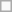<table class="wikitable">
<tr>
<td></td>
</tr>
</table>
